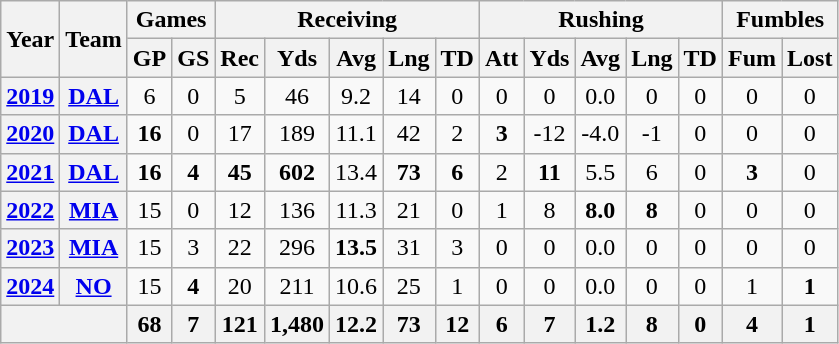<table class="wikitable" style="text-align:center;">
<tr>
<th rowspan="2">Year</th>
<th rowspan="2">Team</th>
<th colspan="2">Games</th>
<th colspan="5">Receiving</th>
<th colspan="5">Rushing</th>
<th colspan="2">Fumbles</th>
</tr>
<tr>
<th>GP</th>
<th>GS</th>
<th>Rec</th>
<th>Yds</th>
<th>Avg</th>
<th>Lng</th>
<th>TD</th>
<th>Att</th>
<th>Yds</th>
<th>Avg</th>
<th>Lng</th>
<th>TD</th>
<th>Fum</th>
<th>Lost</th>
</tr>
<tr>
<th><a href='#'>2019</a></th>
<th><a href='#'>DAL</a></th>
<td>6</td>
<td>0</td>
<td>5</td>
<td>46</td>
<td>9.2</td>
<td>14</td>
<td>0</td>
<td>0</td>
<td>0</td>
<td>0.0</td>
<td>0</td>
<td>0</td>
<td>0</td>
<td>0</td>
</tr>
<tr>
<th><a href='#'>2020</a></th>
<th><a href='#'>DAL</a></th>
<td><strong>16</strong></td>
<td>0</td>
<td>17</td>
<td>189</td>
<td>11.1</td>
<td>42</td>
<td>2</td>
<td><strong>3</strong></td>
<td>-12</td>
<td>-4.0</td>
<td>-1</td>
<td>0</td>
<td>0</td>
<td>0</td>
</tr>
<tr>
<th><a href='#'>2021</a></th>
<th><a href='#'>DAL</a></th>
<td><strong>16</strong></td>
<td><strong>4</strong></td>
<td><strong>45</strong></td>
<td><strong>602</strong></td>
<td>13.4</td>
<td><strong>73</strong></td>
<td><strong>6</strong></td>
<td>2</td>
<td><strong>11</strong></td>
<td>5.5</td>
<td>6</td>
<td>0</td>
<td><strong>3</strong></td>
<td>0</td>
</tr>
<tr>
<th><a href='#'>2022</a></th>
<th><a href='#'>MIA</a></th>
<td>15</td>
<td>0</td>
<td>12</td>
<td>136</td>
<td>11.3</td>
<td>21</td>
<td>0</td>
<td>1</td>
<td>8</td>
<td><strong>8.0</strong></td>
<td><strong>8</strong></td>
<td>0</td>
<td>0</td>
<td>0</td>
</tr>
<tr>
<th><a href='#'>2023</a></th>
<th><a href='#'>MIA</a></th>
<td>15</td>
<td>3</td>
<td>22</td>
<td>296</td>
<td><strong>13.5</strong></td>
<td>31</td>
<td>3</td>
<td>0</td>
<td>0</td>
<td>0.0</td>
<td>0</td>
<td>0</td>
<td>0</td>
<td>0</td>
</tr>
<tr>
<th><a href='#'>2024</a></th>
<th><a href='#'>NO</a></th>
<td>15</td>
<td><strong>4</strong></td>
<td>20</td>
<td>211</td>
<td>10.6</td>
<td>25</td>
<td>1</td>
<td>0</td>
<td>0</td>
<td>0.0</td>
<td>0</td>
<td>0</td>
<td>1</td>
<td><strong>1</strong></td>
</tr>
<tr>
<th colspan="2"></th>
<th>68</th>
<th>7</th>
<th>121</th>
<th>1,480</th>
<th>12.2</th>
<th>73</th>
<th>12</th>
<th>6</th>
<th>7</th>
<th>1.2</th>
<th>8</th>
<th>0</th>
<th>4</th>
<th>1</th>
</tr>
</table>
